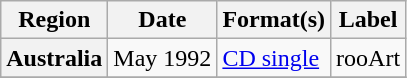<table class="wikitable plainrowheaders">
<tr>
<th scope="col">Region</th>
<th scope="col">Date</th>
<th scope="col">Format(s)</th>
<th scope="col">Label</th>
</tr>
<tr>
<th scope="row">Australia</th>
<td>May 1992</td>
<td><a href='#'>CD single</a></td>
<td>rooArt</td>
</tr>
<tr>
</tr>
</table>
